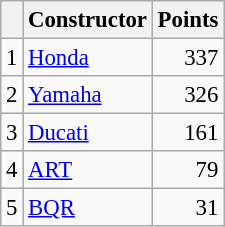<table class="wikitable" style="font-size: 95%;">
<tr>
<th></th>
<th>Constructor</th>
<th>Points</th>
</tr>
<tr>
<td align=center>1</td>
<td> <a href='#'>Honda</a></td>
<td align=right>337</td>
</tr>
<tr>
<td align=center>2</td>
<td> <a href='#'>Yamaha</a></td>
<td align=right>326</td>
</tr>
<tr>
<td align=center>3</td>
<td> <a href='#'>Ducati</a></td>
<td align=right>161</td>
</tr>
<tr>
<td align=center>4</td>
<td> <a href='#'>ART</a></td>
<td align=right>79</td>
</tr>
<tr>
<td align=center>5</td>
<td> <a href='#'>BQR</a></td>
<td align=right>31</td>
</tr>
</table>
